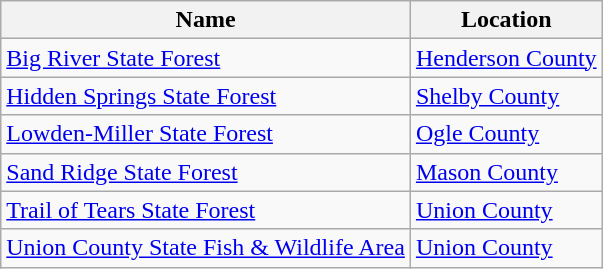<table class="wikitable">
<tr>
<th>Name</th>
<th>Location</th>
</tr>
<tr>
<td><a href='#'>Big River State Forest</a></td>
<td><a href='#'>Henderson County</a></td>
</tr>
<tr>
<td><a href='#'>Hidden Springs State Forest</a></td>
<td><a href='#'>Shelby County</a></td>
</tr>
<tr>
<td><a href='#'>Lowden-Miller State Forest</a></td>
<td><a href='#'>Ogle County</a></td>
</tr>
<tr>
<td><a href='#'>Sand Ridge State Forest</a></td>
<td><a href='#'>Mason County</a></td>
</tr>
<tr>
<td><a href='#'>Trail of Tears State Forest</a></td>
<td><a href='#'>Union County</a></td>
</tr>
<tr>
<td><a href='#'>Union County State Fish & Wildlife Area</a></td>
<td><a href='#'>Union County</a></td>
</tr>
</table>
